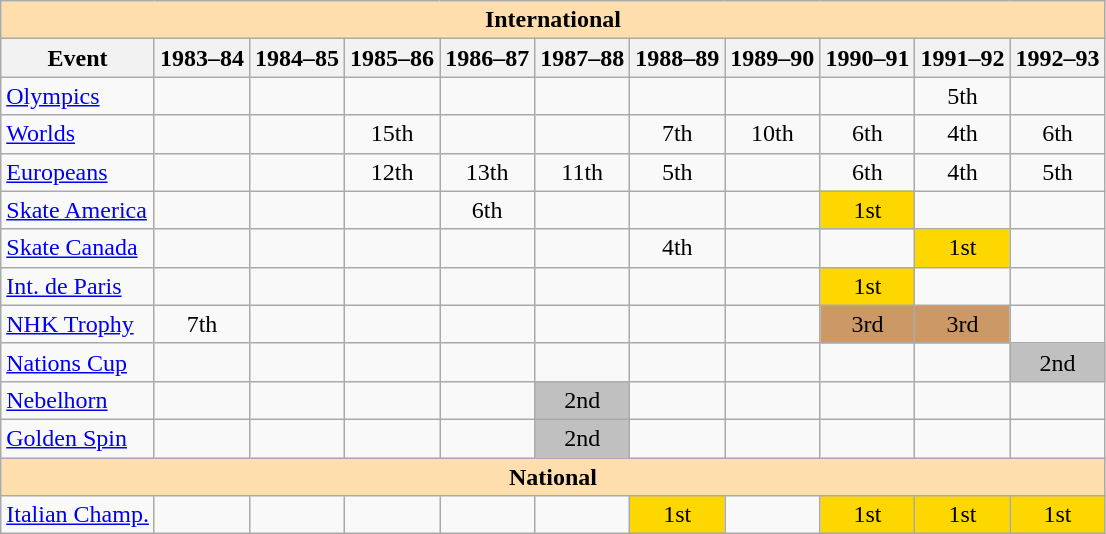<table class="wikitable" style="text-align:center">
<tr>
<th style="background-color: #ffdead; " colspan=11 align=center><strong>International</strong></th>
</tr>
<tr>
<th>Event</th>
<th>1983–84</th>
<th>1984–85</th>
<th>1985–86</th>
<th>1986–87</th>
<th>1987–88</th>
<th>1988–89</th>
<th>1989–90</th>
<th>1990–91</th>
<th>1991–92</th>
<th>1992–93</th>
</tr>
<tr>
<td align=left><a href='#'>Olympics</a></td>
<td></td>
<td></td>
<td></td>
<td></td>
<td></td>
<td></td>
<td></td>
<td></td>
<td>5th</td>
<td></td>
</tr>
<tr>
<td align=left><a href='#'>Worlds</a></td>
<td></td>
<td></td>
<td>15th</td>
<td></td>
<td></td>
<td>7th</td>
<td>10th</td>
<td>6th</td>
<td>4th</td>
<td>6th</td>
</tr>
<tr>
<td align=left><a href='#'>Europeans</a></td>
<td></td>
<td></td>
<td>12th</td>
<td>13th</td>
<td>11th</td>
<td>5th</td>
<td></td>
<td>6th</td>
<td>4th</td>
<td>5th</td>
</tr>
<tr>
<td align=left><a href='#'>Skate America</a></td>
<td></td>
<td></td>
<td></td>
<td>6th</td>
<td></td>
<td></td>
<td></td>
<td bgcolor=gold>1st</td>
<td></td>
<td></td>
</tr>
<tr>
<td align=left><a href='#'>Skate Canada</a></td>
<td></td>
<td></td>
<td></td>
<td></td>
<td></td>
<td>4th</td>
<td></td>
<td></td>
<td bgcolor=gold>1st</td>
<td></td>
</tr>
<tr>
<td align=left><a href='#'>Int. de Paris</a></td>
<td></td>
<td></td>
<td></td>
<td></td>
<td></td>
<td></td>
<td></td>
<td bgcolor=gold>1st</td>
<td></td>
<td></td>
</tr>
<tr>
<td align=left><a href='#'>NHK Trophy</a></td>
<td>7th</td>
<td></td>
<td></td>
<td></td>
<td></td>
<td></td>
<td></td>
<td bgcolor=cc9966>3rd</td>
<td bgcolor=cc9966>3rd</td>
<td></td>
</tr>
<tr>
<td align=left><a href='#'>Nations Cup</a></td>
<td></td>
<td></td>
<td></td>
<td></td>
<td></td>
<td></td>
<td></td>
<td></td>
<td></td>
<td bgcolor=silver>2nd</td>
</tr>
<tr>
<td align=left><a href='#'>Nebelhorn</a></td>
<td></td>
<td></td>
<td></td>
<td></td>
<td bgcolor=silver>2nd</td>
<td></td>
<td></td>
<td></td>
<td></td>
<td></td>
</tr>
<tr>
<td align=left><a href='#'>Golden Spin</a></td>
<td></td>
<td></td>
<td></td>
<td></td>
<td bgcolor=silver>2nd</td>
<td></td>
<td></td>
<td></td>
<td></td>
<td></td>
</tr>
<tr>
<th style="background-color: #ffdead; " colspan=11 align=center><strong>National</strong></th>
</tr>
<tr>
<td align=left><a href='#'>Italian Champ.</a></td>
<td></td>
<td></td>
<td></td>
<td></td>
<td></td>
<td bgcolor=gold>1st</td>
<td></td>
<td bgcolor=gold>1st</td>
<td bgcolor=gold>1st</td>
<td bgcolor=gold>1st</td>
</tr>
</table>
